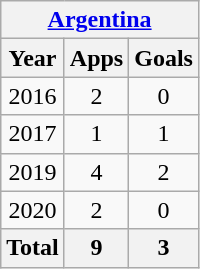<table class="wikitable" style="text-align:center">
<tr>
<th colspan="3"><a href='#'>Argentina</a></th>
</tr>
<tr>
<th>Year</th>
<th>Apps</th>
<th>Goals</th>
</tr>
<tr>
<td>2016</td>
<td>2</td>
<td>0</td>
</tr>
<tr>
<td>2017</td>
<td>1</td>
<td>1</td>
</tr>
<tr>
<td>2019</td>
<td>4</td>
<td>2</td>
</tr>
<tr>
<td>2020</td>
<td>2</td>
<td>0</td>
</tr>
<tr>
<th>Total</th>
<th>9</th>
<th>3</th>
</tr>
</table>
